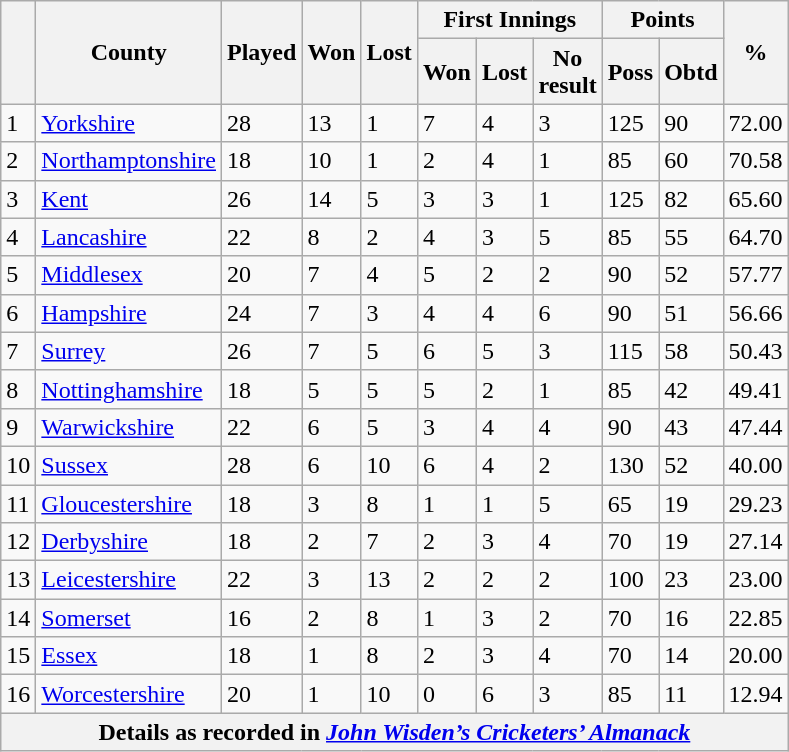<table class="wikitable sortable">
<tr>
<th rowspan="2"></th>
<th rowspan="2">County</th>
<th rowspan="2">Played</th>
<th rowspan="2">Won</th>
<th rowspan="2">Lost</th>
<th colspan="3">First Innings</th>
<th colspan="2">Points</th>
<th rowspan="2">%</th>
</tr>
<tr>
<th>Won</th>
<th>Lost</th>
<th>No<br>result</th>
<th>Poss</th>
<th>Obtd</th>
</tr>
<tr>
<td>1</td>
<td><a href='#'>Yorkshire</a></td>
<td>28</td>
<td>13</td>
<td>1</td>
<td>7</td>
<td>4</td>
<td>3</td>
<td>125</td>
<td>90</td>
<td>72.00</td>
</tr>
<tr>
<td>2</td>
<td><a href='#'>Northamptonshire</a></td>
<td>18</td>
<td>10</td>
<td>1</td>
<td>2</td>
<td>4</td>
<td>1</td>
<td>85</td>
<td>60</td>
<td>70.58</td>
</tr>
<tr>
<td>3</td>
<td><a href='#'>Kent</a></td>
<td>26</td>
<td>14</td>
<td>5</td>
<td>3</td>
<td>3</td>
<td>1</td>
<td>125</td>
<td>82</td>
<td>65.60</td>
</tr>
<tr>
<td>4</td>
<td><a href='#'>Lancashire</a></td>
<td>22</td>
<td>8</td>
<td>2</td>
<td>4</td>
<td>3</td>
<td>5</td>
<td>85</td>
<td>55</td>
<td>64.70</td>
</tr>
<tr>
<td>5</td>
<td><a href='#'>Middlesex</a></td>
<td>20</td>
<td>7</td>
<td>4</td>
<td>5</td>
<td>2</td>
<td>2</td>
<td>90</td>
<td>52</td>
<td>57.77</td>
</tr>
<tr>
<td>6</td>
<td><a href='#'>Hampshire</a></td>
<td>24</td>
<td>7</td>
<td>3</td>
<td>4</td>
<td>4</td>
<td>6</td>
<td>90</td>
<td>51</td>
<td>56.66</td>
</tr>
<tr>
<td>7</td>
<td><a href='#'>Surrey</a></td>
<td>26</td>
<td>7</td>
<td>5</td>
<td>6</td>
<td>5</td>
<td>3</td>
<td>115</td>
<td>58</td>
<td>50.43</td>
</tr>
<tr>
<td>8</td>
<td><a href='#'>Nottinghamshire</a></td>
<td>18</td>
<td>5</td>
<td>5</td>
<td>5</td>
<td>2</td>
<td>1</td>
<td>85</td>
<td>42</td>
<td>49.41</td>
</tr>
<tr>
<td>9</td>
<td><a href='#'>Warwickshire</a></td>
<td>22</td>
<td>6</td>
<td>5</td>
<td>3</td>
<td>4</td>
<td>4</td>
<td>90</td>
<td>43</td>
<td>47.44</td>
</tr>
<tr>
<td>10</td>
<td><a href='#'>Sussex</a></td>
<td>28</td>
<td>6</td>
<td>10</td>
<td>6</td>
<td>4</td>
<td>2</td>
<td>130</td>
<td>52</td>
<td>40.00</td>
</tr>
<tr>
<td>11</td>
<td><a href='#'>Gloucestershire</a></td>
<td>18</td>
<td>3</td>
<td>8</td>
<td>1</td>
<td>1</td>
<td>5</td>
<td>65</td>
<td>19</td>
<td>29.23</td>
</tr>
<tr>
<td>12</td>
<td><a href='#'>Derbyshire</a></td>
<td>18</td>
<td>2</td>
<td>7</td>
<td>2</td>
<td>3</td>
<td>4</td>
<td>70</td>
<td>19</td>
<td>27.14</td>
</tr>
<tr>
<td>13</td>
<td><a href='#'>Leicestershire</a></td>
<td>22</td>
<td>3</td>
<td>13</td>
<td>2</td>
<td>2</td>
<td>2</td>
<td>100</td>
<td>23</td>
<td>23.00</td>
</tr>
<tr>
<td>14</td>
<td><a href='#'>Somerset</a></td>
<td>16</td>
<td>2</td>
<td>8</td>
<td>1</td>
<td>3</td>
<td>2</td>
<td>70</td>
<td>16</td>
<td>22.85</td>
</tr>
<tr>
<td>15</td>
<td><a href='#'>Essex</a></td>
<td>18</td>
<td>1</td>
<td>8</td>
<td>2</td>
<td>3</td>
<td>4</td>
<td>70</td>
<td>14</td>
<td>20.00</td>
</tr>
<tr>
<td>16</td>
<td><a href='#'>Worcestershire</a></td>
<td>20</td>
<td>1</td>
<td>10</td>
<td>0</td>
<td>6</td>
<td>3</td>
<td>85</td>
<td>11</td>
<td>12.94</td>
</tr>
<tr>
<th colspan="11">Details as recorded in <em><a href='#'>John Wisden’s Cricketers’ Almanack</a></em></th>
</tr>
</table>
